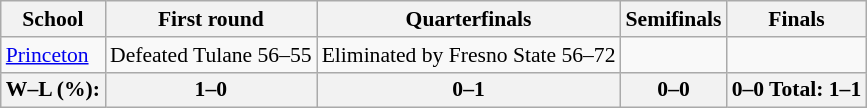<table class="wikitable" style="white-space:nowrap; font-size:90%;">
<tr>
<th>School</th>
<th>First round</th>
<th>Quarterfinals</th>
<th>Semifinals</th>
<th>Finals</th>
</tr>
<tr>
<td><a href='#'>Princeton</a></td>
<td>Defeated Tulane 56–55</td>
<td>Eliminated by Fresno State 56–72</td>
<td></td>
<td></td>
</tr>
<tr>
<th>W–L (%):</th>
<th>1–0 </th>
<th>0–1 </th>
<th>0–0 </th>
<th>0–0  Total: 1–1 </th>
</tr>
</table>
